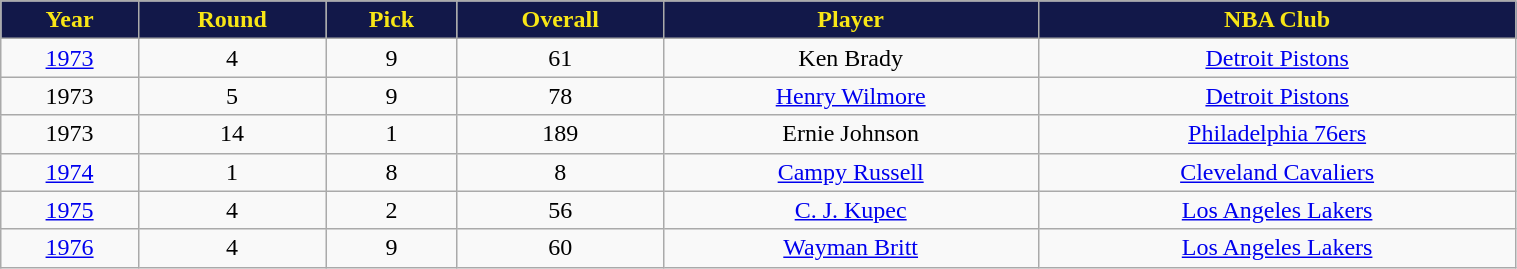<table class="wikitable" style="width:80%;">
<tr style="text-align:center; background:#121849; color:#f8e616;">
<td><strong>Year</strong></td>
<td><strong>Round</strong></td>
<td><strong>Pick</strong></td>
<td><strong>Overall</strong></td>
<td><strong>Player</strong></td>
<td><strong>NBA Club</strong></td>
</tr>
<tr style="text-align:center;" bgcolor="">
<td><a href='#'>1973</a></td>
<td>4</td>
<td>9</td>
<td>61</td>
<td>Ken Brady</td>
<td><a href='#'>Detroit Pistons</a></td>
</tr>
<tr style="text-align:center;" bgcolor="">
<td>1973</td>
<td>5</td>
<td>9</td>
<td>78</td>
<td><a href='#'>Henry Wilmore</a></td>
<td><a href='#'>Detroit Pistons</a></td>
</tr>
<tr style="text-align:center;" bgcolor="">
<td>1973</td>
<td>14</td>
<td>1</td>
<td>189</td>
<td>Ernie Johnson</td>
<td><a href='#'>Philadelphia 76ers</a></td>
</tr>
<tr style="text-align:center;" bgcolor="">
<td><a href='#'>1974</a></td>
<td>1</td>
<td>8</td>
<td>8</td>
<td><a href='#'>Campy Russell</a></td>
<td><a href='#'>Cleveland Cavaliers</a></td>
</tr>
<tr style="text-align:center;" bgcolor="">
<td><a href='#'>1975</a></td>
<td>4</td>
<td>2</td>
<td>56</td>
<td><a href='#'>C. J. Kupec</a></td>
<td><a href='#'>Los Angeles Lakers</a></td>
</tr>
<tr style="text-align:center;" bgcolor="">
<td><a href='#'>1976</a></td>
<td>4</td>
<td>9</td>
<td>60</td>
<td><a href='#'>Wayman Britt</a></td>
<td><a href='#'>Los Angeles Lakers</a></td>
</tr>
</table>
